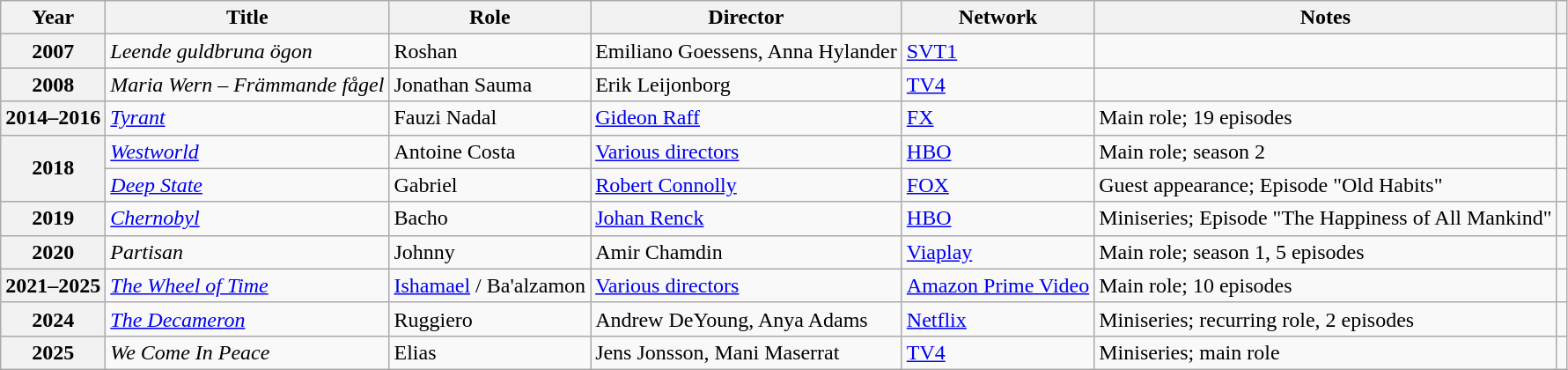<table class="wikitable plainrowheaders sortable" style="font-size:100%">
<tr>
<th scope="col">Year</th>
<th scope="col">Title</th>
<th scope="col">Role</th>
<th scope="col">Director</th>
<th>Network</th>
<th scope="col" class="unsortable">Notes</th>
<th class="unsortable" scope="col"></th>
</tr>
<tr>
<th scope="row">2007</th>
<td><em>Leende guldbruna ögon</em></td>
<td>Roshan</td>
<td>Emiliano Goessens, Anna Hylander</td>
<td><a href='#'>SVT1</a></td>
<td></td>
<td></td>
</tr>
<tr>
<th scope="row">2008</th>
<td><em>Maria Wern – Främmande fågel</em></td>
<td>Jonathan Sauma</td>
<td>Erik Leijonborg</td>
<td><a href='#'>TV4</a></td>
<td></td>
<td></td>
</tr>
<tr>
<th scope="row">2014–2016</th>
<td><em><a href='#'>Tyrant</a></em></td>
<td>Fauzi Nadal</td>
<td><a href='#'>Gideon Raff</a></td>
<td><a href='#'>FX</a></td>
<td>Main role; 19 episodes</td>
<td></td>
</tr>
<tr>
<th scope="row" rowspan="2">2018</th>
<td><em><a href='#'>Westworld</a></em></td>
<td>Antoine Costa</td>
<td><a href='#'>Various directors</a></td>
<td><a href='#'>HBO</a></td>
<td>Main role; season 2</td>
<td></td>
</tr>
<tr>
<td><em><a href='#'>Deep State</a></em></td>
<td>Gabriel</td>
<td><a href='#'>Robert Connolly</a></td>
<td><a href='#'>FOX</a></td>
<td>Guest appearance; Episode "Old Habits"</td>
<td></td>
</tr>
<tr>
<th scope="row">2019</th>
<td><em><a href='#'>Chernobyl</a></em></td>
<td>Bacho</td>
<td><a href='#'>Johan Renck</a></td>
<td><a href='#'>HBO</a></td>
<td>Miniseries; Episode "The Happiness of All Mankind"</td>
<td></td>
</tr>
<tr>
<th scope="row">2020</th>
<td><em>Partisan</em></td>
<td>Johnny</td>
<td>Amir Chamdin</td>
<td><a href='#'>Viaplay</a></td>
<td>Main role; season 1, 5 episodes</td>
<td></td>
</tr>
<tr>
<th scope="row">2021–2025</th>
<td><em><a href='#'>The Wheel of Time</a></em></td>
<td><a href='#'>Ishamael</a> / Ba'alzamon</td>
<td><a href='#'>Various directors</a></td>
<td><a href='#'>Amazon Prime Video</a></td>
<td>Main role; 10 episodes</td>
<td></td>
</tr>
<tr>
<th scope="row">2024</th>
<td><em><a href='#'>The Decameron</a></em></td>
<td>Ruggiero</td>
<td>Andrew DeYoung, Anya Adams</td>
<td><a href='#'>Netflix</a></td>
<td>Miniseries; recurring role, 2 episodes</td>
<td></td>
</tr>
<tr>
<th scope="row">2025</th>
<td><em>We Come In Peace</em></td>
<td>Elias</td>
<td>Jens Jonsson, Mani Maserrat</td>
<td><a href='#'>TV4</a></td>
<td>Miniseries; main role</td>
<td></td>
</tr>
</table>
